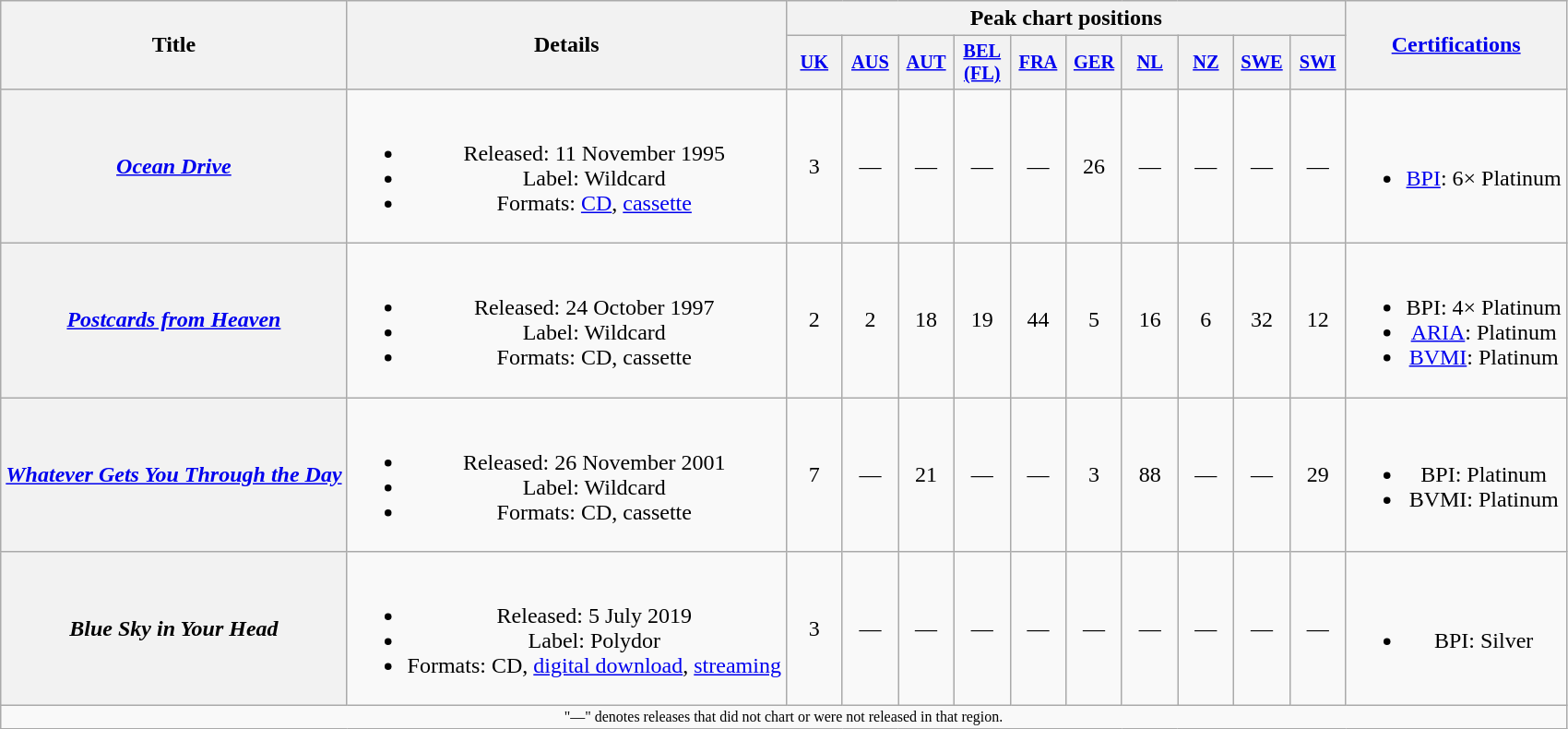<table class="wikitable plainrowheaders" style="text-align:center;">
<tr>
<th scope="col" rowspan="2">Title</th>
<th scope="col" rowspan="2">Details</th>
<th scope="col" colspan="10">Peak chart positions</th>
<th scope="col" rowspan="2"><a href='#'>Certifications</a></th>
</tr>
<tr>
<th scope="col" style="width:2.5em;font-size:85%;"><a href='#'>UK</a><br></th>
<th scope="col" style="width:2.5em;font-size:85%;"><a href='#'>AUS</a><br></th>
<th scope="col" style="width:2.5em;font-size:85%;"><a href='#'>AUT</a><br></th>
<th scope="col" style="width:2.5em;font-size:85%;"><a href='#'>BEL<br>(FL)</a><br></th>
<th scope="col" style="width:2.5em;font-size:85%;"><a href='#'>FRA</a><br></th>
<th scope="col" style="width:2.5em;font-size:85%;"><a href='#'>GER</a><br></th>
<th scope="col" style="width:2.5em;font-size:85%;"><a href='#'>NL</a><br></th>
<th scope="col" style="width:2.5em;font-size:85%;"><a href='#'>NZ</a><br></th>
<th scope="col" style="width:2.5em;font-size:85%;"><a href='#'>SWE</a><br></th>
<th scope="col" style="width:2.5em;font-size:85%;"><a href='#'>SWI</a><br></th>
</tr>
<tr>
<th scope="row"><em><a href='#'>Ocean Drive</a></em></th>
<td><br><ul><li>Released: 11 November 1995</li><li>Label: Wildcard </li><li>Formats: <a href='#'>CD</a>, <a href='#'>cassette</a></li></ul></td>
<td>3</td>
<td>—</td>
<td>—</td>
<td>—</td>
<td>—</td>
<td>26</td>
<td>—</td>
<td>—</td>
<td>—</td>
<td>—</td>
<td><br><ul><li><a href='#'>BPI</a>: 6× Platinum</li></ul></td>
</tr>
<tr>
<th scope="row"><em><a href='#'>Postcards from Heaven</a></em></th>
<td><br><ul><li>Released: 24 October 1997</li><li>Label: Wildcard </li><li>Formats: CD, cassette</li></ul></td>
<td>2</td>
<td>2</td>
<td>18</td>
<td>19</td>
<td>44</td>
<td>5</td>
<td>16</td>
<td>6</td>
<td>32</td>
<td>12</td>
<td><br><ul><li>BPI: 4× Platinum</li><li><a href='#'>ARIA</a>: Platinum</li><li><a href='#'>BVMI</a>: Platinum</li></ul></td>
</tr>
<tr>
<th scope="row"><em><a href='#'>Whatever Gets You Through the Day</a></em></th>
<td><br><ul><li>Released: 26 November 2001</li><li>Label: Wildcard </li><li>Formats: CD, cassette</li></ul></td>
<td>7</td>
<td>—</td>
<td>21</td>
<td>—</td>
<td>—</td>
<td>3</td>
<td>88</td>
<td>—</td>
<td>—</td>
<td>29</td>
<td><br><ul><li>BPI: Platinum</li><li>BVMI: Platinum</li></ul></td>
</tr>
<tr>
<th scope="row"><em>Blue Sky in Your Head</em></th>
<td><br><ul><li>Released: 5 July 2019</li><li>Label: Polydor</li><li>Formats: CD, <a href='#'>digital download</a>, <a href='#'>streaming</a></li></ul></td>
<td>3</td>
<td>—</td>
<td>—</td>
<td>—</td>
<td>—</td>
<td>—</td>
<td>—</td>
<td>—</td>
<td>—</td>
<td>—</td>
<td><br><ul><li>BPI: Silver</li></ul></td>
</tr>
<tr>
<td colspan="14" style="font-size:8pt">"—" denotes releases that did not chart or were not released in that region.</td>
</tr>
</table>
